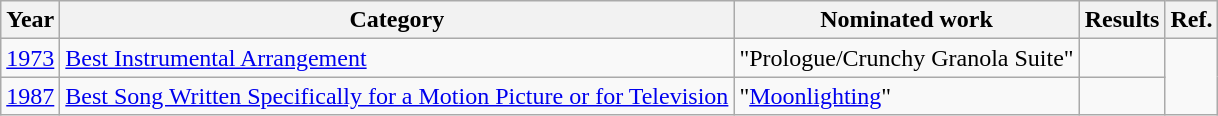<table class="wikitable">
<tr>
<th>Year</th>
<th>Category</th>
<th>Nominated work</th>
<th>Results</th>
<th>Ref.</th>
</tr>
<tr>
<td><a href='#'>1973</a></td>
<td><a href='#'>Best Instrumental Arrangement</a></td>
<td>"Prologue/Crunchy Granola Suite"</td>
<td></td>
<td align="center" rowspan="2"></td>
</tr>
<tr>
<td><a href='#'>1987</a></td>
<td><a href='#'>Best Song Written Specifically for a Motion Picture or for Television</a></td>
<td>"<a href='#'>Moonlighting</a>" </td>
<td></td>
</tr>
</table>
